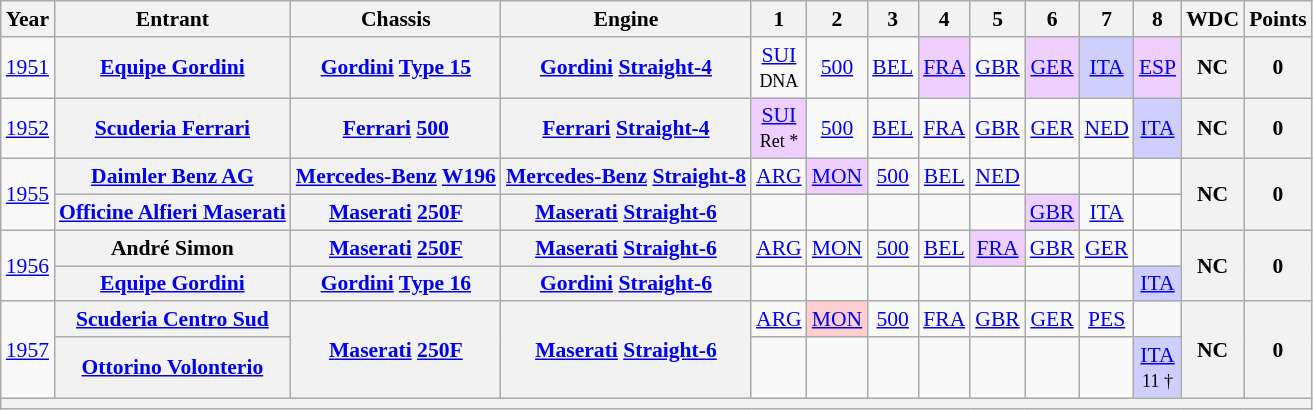<table class="wikitable" style="text-align:center; font-size:90%">
<tr>
<th>Year</th>
<th>Entrant</th>
<th>Chassis</th>
<th>Engine</th>
<th>1</th>
<th>2</th>
<th>3</th>
<th>4</th>
<th>5</th>
<th>6</th>
<th>7</th>
<th>8</th>
<th>WDC</th>
<th>Points</th>
</tr>
<tr>
<td><a href='#'>1951</a></td>
<th><a href='#'>Equipe Gordini</a></th>
<th><a href='#'>Gordini</a> <a href='#'>Type 15</a></th>
<th><a href='#'>Gordini</a> <a href='#'>Straight-4</a></th>
<td><a href='#'>SUI</a><br><small>DNA</small></td>
<td><a href='#'>500</a></td>
<td><a href='#'>BEL</a></td>
<td style="background:#EFCFFF;"><a href='#'>FRA</a><br></td>
<td><a href='#'>GBR</a></td>
<td style="background:#EFCFFF;"><a href='#'>GER</a><br></td>
<td style="background:#CFCFFF;"><a href='#'>ITA</a><br></td>
<td style="background:#EFCFFF;"><a href='#'>ESP</a><br></td>
<th>NC</th>
<th>0</th>
</tr>
<tr>
<td><a href='#'>1952</a></td>
<th><a href='#'>Scuderia Ferrari</a></th>
<th><a href='#'>Ferrari</a> <a href='#'>500</a></th>
<th><a href='#'>Ferrari</a> <a href='#'>Straight-4</a></th>
<td style="background:#EFCFFF;"><a href='#'>SUI</a><br><small>Ret *</small></td>
<td><a href='#'>500</a></td>
<td><a href='#'>BEL</a></td>
<td><a href='#'>FRA</a></td>
<td><a href='#'>GBR</a></td>
<td><a href='#'>GER</a></td>
<td><a href='#'>NED</a></td>
<td style="background:#CFCFFF;"><a href='#'>ITA</a><br></td>
<th>NC</th>
<th>0</th>
</tr>
<tr>
<td rowspan=2><a href='#'>1955</a></td>
<th><a href='#'>Daimler Benz AG</a></th>
<th><a href='#'>Mercedes-Benz</a> <a href='#'>W196</a></th>
<th><a href='#'>Mercedes-Benz</a> <a href='#'>Straight-8</a></th>
<td><a href='#'>ARG</a></td>
<td style="background:#EFCFFF;"><a href='#'>MON</a><br></td>
<td><a href='#'>500</a></td>
<td><a href='#'>BEL</a></td>
<td><a href='#'>NED</a></td>
<td></td>
<td></td>
<td></td>
<th rowspan=2>NC</th>
<th rowspan=2>0</th>
</tr>
<tr>
<th><a href='#'>Officine Alfieri Maserati</a></th>
<th><a href='#'>Maserati</a> <a href='#'>250F</a></th>
<th><a href='#'>Maserati</a> <a href='#'>Straight-6</a></th>
<td></td>
<td></td>
<td></td>
<td></td>
<td></td>
<td style="background:#EFCFFF;"><a href='#'>GBR</a><br></td>
<td><a href='#'>ITA</a></td>
<td></td>
</tr>
<tr>
<td rowspan=2><a href='#'>1956</a></td>
<th>André Simon</th>
<th><a href='#'>Maserati</a> <a href='#'>250F</a></th>
<th><a href='#'>Maserati</a> <a href='#'>Straight-6</a></th>
<td><a href='#'>ARG</a></td>
<td><a href='#'>MON</a></td>
<td><a href='#'>500</a></td>
<td><a href='#'>BEL</a></td>
<td style="background:#EFCFFF;"><a href='#'>FRA</a><br></td>
<td><a href='#'>GBR</a></td>
<td><a href='#'>GER</a></td>
<td></td>
<th rowspan=2>NC</th>
<th rowspan=2>0</th>
</tr>
<tr>
<th><a href='#'>Equipe Gordini</a></th>
<th><a href='#'>Gordini</a> <a href='#'>Type 16</a></th>
<th><a href='#'>Gordini</a> <a href='#'>Straight-6</a></th>
<td></td>
<td></td>
<td></td>
<td></td>
<td></td>
<td></td>
<td></td>
<td style="background:#CFCFFF;"><a href='#'>ITA</a><br></td>
</tr>
<tr>
<td rowspan=2><a href='#'>1957</a></td>
<th><a href='#'>Scuderia Centro Sud</a></th>
<th rowspan=2><a href='#'>Maserati</a> <a href='#'>250F</a></th>
<th rowspan=2><a href='#'>Maserati</a> <a href='#'>Straight-6</a></th>
<td><a href='#'>ARG</a></td>
<td style="background:#FFCFCF;"><a href='#'>MON</a><br></td>
<td><a href='#'>500</a></td>
<td><a href='#'>FRA</a></td>
<td><a href='#'>GBR</a></td>
<td><a href='#'>GER</a></td>
<td><a href='#'>PES</a></td>
<td></td>
<th rowspan=2>NC</th>
<th rowspan=2>0</th>
</tr>
<tr>
<th><a href='#'>Ottorino Volonterio</a></th>
<td></td>
<td></td>
<td></td>
<td></td>
<td></td>
<td></td>
<td></td>
<td style="background:#CFCFFF;"><a href='#'>ITA</a><br><small>11 †</small></td>
</tr>
<tr>
<th colspan="14"></th>
</tr>
</table>
